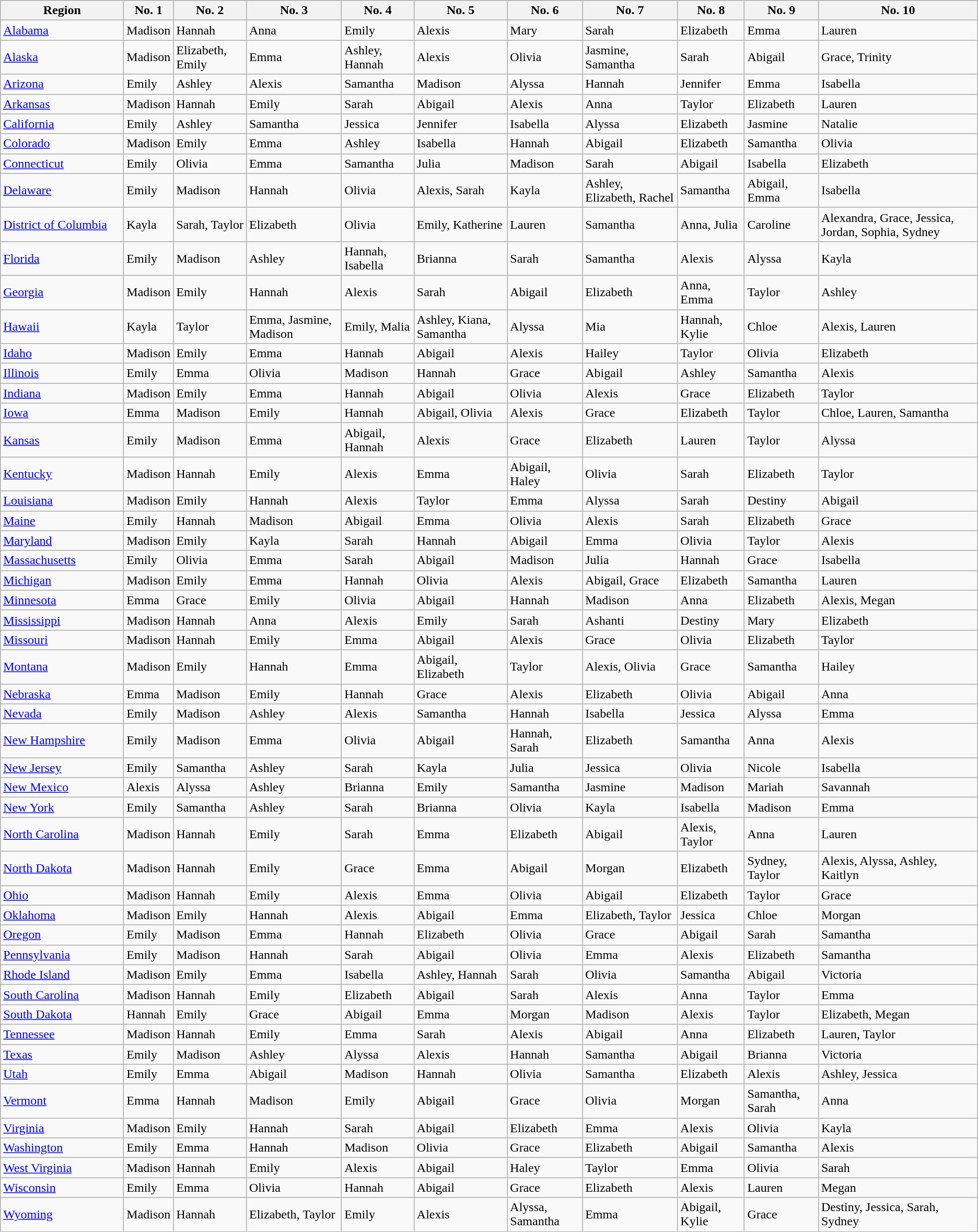<table class="wikitable sortable mw-collapsible" style="min-width:22em">
<tr>
<th width=150>Region</th>
<th>No. 1</th>
<th>No. 2</th>
<th>No. 3</th>
<th>No. 4</th>
<th>No. 5</th>
<th>No. 6</th>
<th>No. 7</th>
<th>No. 8</th>
<th>No. 9</th>
<th>No. 10</th>
</tr>
<tr>
<td><a href='#'>Alabama</a></td>
<td>Madison</td>
<td>Hannah</td>
<td>Anna</td>
<td>Emily</td>
<td>Alexis</td>
<td>Mary</td>
<td>Sarah</td>
<td>Elizabeth</td>
<td>Emma</td>
<td>Lauren</td>
</tr>
<tr>
<td><a href='#'>Alaska</a></td>
<td>Madison</td>
<td>Elizabeth, Emily</td>
<td>Emma</td>
<td>Ashley, Hannah</td>
<td>Alexis</td>
<td>Olivia</td>
<td>Jasmine, Samantha</td>
<td>Sarah</td>
<td>Abigail</td>
<td>Grace, Trinity</td>
</tr>
<tr>
<td><a href='#'>Arizona</a></td>
<td>Emily</td>
<td>Ashley</td>
<td>Alexis</td>
<td>Samantha</td>
<td>Madison</td>
<td>Alyssa</td>
<td>Hannah</td>
<td>Jennifer</td>
<td>Emma</td>
<td>Isabella</td>
</tr>
<tr>
<td><a href='#'>Arkansas</a></td>
<td>Madison</td>
<td>Hannah</td>
<td>Emily</td>
<td>Sarah</td>
<td>Abigail</td>
<td>Alexis</td>
<td>Anna</td>
<td>Taylor</td>
<td>Elizabeth</td>
<td>Lauren</td>
</tr>
<tr>
<td><a href='#'>California</a></td>
<td>Emily</td>
<td>Ashley</td>
<td>Samantha</td>
<td>Jessica</td>
<td>Jennifer</td>
<td>Isabella</td>
<td>Alyssa</td>
<td>Elizabeth</td>
<td>Jasmine</td>
<td>Natalie</td>
</tr>
<tr>
<td><a href='#'>Colorado</a></td>
<td>Madison</td>
<td>Emily</td>
<td>Emma</td>
<td>Ashley</td>
<td>Isabella</td>
<td>Hannah</td>
<td>Abigail</td>
<td>Elizabeth</td>
<td>Samantha</td>
<td>Olivia</td>
</tr>
<tr>
<td><a href='#'>Connecticut</a></td>
<td>Emily</td>
<td>Olivia</td>
<td>Emma</td>
<td>Samantha</td>
<td>Julia</td>
<td>Madison</td>
<td>Sarah</td>
<td>Abigail</td>
<td>Isabella</td>
<td>Elizabeth</td>
</tr>
<tr>
<td><a href='#'>Delaware</a></td>
<td>Emily</td>
<td>Madison</td>
<td>Hannah</td>
<td>Olivia</td>
<td>Alexis, Sarah</td>
<td>Kayla</td>
<td>Ashley, Elizabeth, Rachel</td>
<td>Samantha</td>
<td>Abigail, Emma</td>
<td>Isabella</td>
</tr>
<tr>
<td><a href='#'>District of Columbia</a></td>
<td>Kayla</td>
<td>Sarah, Taylor</td>
<td>Elizabeth</td>
<td>Olivia</td>
<td>Emily, Katherine</td>
<td>Lauren</td>
<td>Samantha</td>
<td>Anna, Julia</td>
<td>Caroline</td>
<td>Alexandra, Grace, Jessica, Jordan, Sophia, Sydney</td>
</tr>
<tr>
<td><a href='#'>Florida</a></td>
<td>Emily</td>
<td>Madison</td>
<td>Ashley</td>
<td>Hannah, Isabella</td>
<td>Brianna</td>
<td>Sarah</td>
<td>Samantha</td>
<td>Alexis</td>
<td>Alyssa</td>
<td>Kayla</td>
</tr>
<tr>
<td><a href='#'>Georgia</a></td>
<td>Madison</td>
<td>Emily</td>
<td>Hannah</td>
<td>Alexis</td>
<td>Sarah</td>
<td>Abigail</td>
<td>Elizabeth</td>
<td>Anna, Emma</td>
<td>Taylor</td>
<td>Ashley</td>
</tr>
<tr>
<td><a href='#'>Hawaii</a></td>
<td>Kayla</td>
<td>Taylor</td>
<td>Emma, Jasmine, Madison</td>
<td>Emily, Malia</td>
<td>Ashley, Kiana, Samantha</td>
<td>Alyssa</td>
<td>Mia</td>
<td>Hannah, Kylie</td>
<td>Chloe</td>
<td>Alexis, Lauren</td>
</tr>
<tr>
<td><a href='#'>Idaho</a></td>
<td>Madison</td>
<td>Emily</td>
<td>Emma</td>
<td>Hannah</td>
<td>Abigail</td>
<td>Alexis</td>
<td>Hailey</td>
<td>Taylor</td>
<td>Olivia</td>
<td>Elizabeth</td>
</tr>
<tr>
<td><a href='#'>Illinois</a></td>
<td>Emily</td>
<td>Emma</td>
<td>Olivia</td>
<td>Madison</td>
<td>Hannah</td>
<td>Grace</td>
<td>Abigail</td>
<td>Ashley</td>
<td>Samantha</td>
<td>Alexis</td>
</tr>
<tr>
<td><a href='#'>Indiana</a></td>
<td>Madison</td>
<td>Emily</td>
<td>Emma</td>
<td>Hannah</td>
<td>Abigail</td>
<td>Olivia</td>
<td>Alexis</td>
<td>Grace</td>
<td>Elizabeth</td>
<td>Taylor</td>
</tr>
<tr>
<td><a href='#'>Iowa</a></td>
<td>Emma</td>
<td>Madison</td>
<td>Emily</td>
<td>Hannah</td>
<td>Abigail, Olivia</td>
<td>Alexis</td>
<td>Grace</td>
<td>Elizabeth</td>
<td>Taylor</td>
<td>Chloe, Lauren, Samantha</td>
</tr>
<tr>
<td><a href='#'>Kansas</a></td>
<td>Emily</td>
<td>Madison</td>
<td>Emma</td>
<td>Abigail, Hannah</td>
<td>Alexis</td>
<td>Grace</td>
<td>Elizabeth</td>
<td>Lauren</td>
<td>Taylor</td>
<td>Alyssa</td>
</tr>
<tr>
<td><a href='#'>Kentucky</a></td>
<td>Madison</td>
<td>Hannah</td>
<td>Emily</td>
<td>Alexis</td>
<td>Emma</td>
<td>Abigail, Haley</td>
<td>Olivia</td>
<td>Sarah</td>
<td>Elizabeth</td>
<td>Taylor</td>
</tr>
<tr>
<td><a href='#'>Louisiana</a></td>
<td>Madison</td>
<td>Emily</td>
<td>Hannah</td>
<td>Alexis</td>
<td>Taylor</td>
<td>Emma</td>
<td>Alyssa</td>
<td>Sarah</td>
<td>Destiny</td>
<td>Abigail</td>
</tr>
<tr>
<td><a href='#'>Maine</a></td>
<td>Emily</td>
<td>Hannah</td>
<td>Madison</td>
<td>Abigail</td>
<td>Emma</td>
<td>Olivia</td>
<td>Alexis</td>
<td>Sarah</td>
<td>Elizabeth</td>
<td>Grace</td>
</tr>
<tr>
<td><a href='#'>Maryland</a></td>
<td>Madison</td>
<td>Emily</td>
<td>Kayla</td>
<td>Sarah</td>
<td>Hannah</td>
<td>Abigail</td>
<td>Emma</td>
<td>Olivia</td>
<td>Taylor</td>
<td>Alexis</td>
</tr>
<tr>
<td><a href='#'>Massachusetts</a></td>
<td>Emily</td>
<td>Olivia</td>
<td>Emma</td>
<td>Sarah</td>
<td>Abigail</td>
<td>Madison</td>
<td>Julia</td>
<td>Hannah</td>
<td>Grace</td>
<td>Isabella</td>
</tr>
<tr>
<td><a href='#'>Michigan</a></td>
<td>Madison</td>
<td>Emily</td>
<td>Emma</td>
<td>Hannah</td>
<td>Olivia</td>
<td>Alexis</td>
<td>Abigail, Grace</td>
<td>Elizabeth</td>
<td>Samantha</td>
<td>Lauren</td>
</tr>
<tr>
<td><a href='#'>Minnesota</a></td>
<td>Emma</td>
<td>Grace</td>
<td>Emily</td>
<td>Olivia</td>
<td>Abigail</td>
<td>Hannah</td>
<td>Madison</td>
<td>Anna</td>
<td>Elizabeth</td>
<td>Alexis, Megan</td>
</tr>
<tr>
<td><a href='#'>Mississippi</a></td>
<td>Madison</td>
<td>Hannah</td>
<td>Anna</td>
<td>Alexis</td>
<td>Emily</td>
<td>Sarah</td>
<td>Ashanti</td>
<td>Destiny</td>
<td>Mary</td>
<td>Elizabeth</td>
</tr>
<tr>
<td><a href='#'>Missouri</a></td>
<td>Madison</td>
<td>Hannah</td>
<td>Emily</td>
<td>Emma</td>
<td>Abigail</td>
<td>Alexis</td>
<td>Grace</td>
<td>Olivia</td>
<td>Elizabeth</td>
<td>Taylor</td>
</tr>
<tr>
<td><a href='#'>Montana</a></td>
<td>Madison</td>
<td>Emily</td>
<td>Hannah</td>
<td>Emma</td>
<td>Abigail, Elizabeth</td>
<td>Taylor</td>
<td>Alexis, Olivia</td>
<td>Grace</td>
<td>Samantha</td>
<td>Hailey</td>
</tr>
<tr>
<td><a href='#'>Nebraska</a></td>
<td>Emma</td>
<td>Madison</td>
<td>Emily</td>
<td>Hannah</td>
<td>Grace</td>
<td>Alexis</td>
<td>Elizabeth</td>
<td>Olivia</td>
<td>Abigail</td>
<td>Anna</td>
</tr>
<tr>
<td><a href='#'>Nevada</a></td>
<td>Emily</td>
<td>Madison</td>
<td>Ashley</td>
<td>Alexis</td>
<td>Samantha</td>
<td>Hannah</td>
<td>Isabella</td>
<td>Jessica</td>
<td>Alyssa</td>
<td>Emma</td>
</tr>
<tr>
<td><a href='#'>New Hampshire</a></td>
<td>Emily</td>
<td>Madison</td>
<td>Emma</td>
<td>Olivia</td>
<td>Abigail</td>
<td>Hannah, Sarah</td>
<td>Elizabeth</td>
<td>Samantha</td>
<td>Anna</td>
<td>Alexis</td>
</tr>
<tr>
<td><a href='#'>New Jersey</a></td>
<td>Emily</td>
<td>Samantha</td>
<td>Ashley</td>
<td>Sarah</td>
<td>Kayla</td>
<td>Julia</td>
<td>Jessica</td>
<td>Olivia</td>
<td>Nicole</td>
<td>Isabella</td>
</tr>
<tr>
<td><a href='#'>New Mexico</a></td>
<td>Alexis</td>
<td>Alyssa</td>
<td>Ashley</td>
<td>Brianna</td>
<td>Emily</td>
<td>Samantha</td>
<td>Jasmine</td>
<td>Madison</td>
<td>Mariah</td>
<td>Savannah</td>
</tr>
<tr>
<td><a href='#'>New York</a></td>
<td>Emily</td>
<td>Samantha</td>
<td>Ashley</td>
<td>Sarah</td>
<td>Brianna</td>
<td>Olivia</td>
<td>Kayla</td>
<td>Isabella</td>
<td>Madison</td>
<td>Emma</td>
</tr>
<tr>
<td><a href='#'>North Carolina</a></td>
<td>Madison</td>
<td>Hannah</td>
<td>Emily</td>
<td>Sarah</td>
<td>Emma</td>
<td>Elizabeth</td>
<td>Abigail</td>
<td>Alexis, Taylor</td>
<td>Anna</td>
<td>Lauren</td>
</tr>
<tr>
<td><a href='#'>North Dakota</a></td>
<td>Madison</td>
<td>Hannah</td>
<td>Emily</td>
<td>Grace</td>
<td>Emma</td>
<td>Abigail</td>
<td>Morgan</td>
<td>Elizabeth</td>
<td>Sydney, Taylor</td>
<td>Alexis, Alyssa, Ashley, Kaitlyn</td>
</tr>
<tr>
<td><a href='#'>Ohio</a></td>
<td>Madison</td>
<td>Hannah</td>
<td>Emily</td>
<td>Alexis</td>
<td>Emma</td>
<td>Olivia</td>
<td>Abigail</td>
<td>Elizabeth</td>
<td>Taylor</td>
<td>Grace</td>
</tr>
<tr>
<td><a href='#'>Oklahoma</a></td>
<td>Madison</td>
<td>Emily</td>
<td>Hannah</td>
<td>Alexis</td>
<td>Abigail</td>
<td>Emma</td>
<td>Elizabeth, Taylor</td>
<td>Jessica</td>
<td>Chloe</td>
<td>Morgan</td>
</tr>
<tr>
<td><a href='#'>Oregon</a></td>
<td>Emily</td>
<td>Madison</td>
<td>Emma</td>
<td>Hannah</td>
<td>Elizabeth</td>
<td>Olivia</td>
<td>Grace</td>
<td>Abigail</td>
<td>Sarah</td>
<td>Samantha</td>
</tr>
<tr>
<td><a href='#'>Pennsylvania</a></td>
<td>Emily</td>
<td>Madison</td>
<td>Hannah</td>
<td>Sarah</td>
<td>Abigail</td>
<td>Olivia</td>
<td>Emma</td>
<td>Alexis</td>
<td>Elizabeth</td>
<td>Samantha</td>
</tr>
<tr>
<td><a href='#'>Rhode Island</a></td>
<td>Madison</td>
<td>Emily</td>
<td>Emma</td>
<td>Isabella</td>
<td>Ashley, Hannah</td>
<td>Sarah</td>
<td>Olivia</td>
<td>Samantha</td>
<td>Abigail</td>
<td>Victoria</td>
</tr>
<tr>
<td><a href='#'>South Carolina</a></td>
<td>Madison</td>
<td>Hannah</td>
<td>Emily</td>
<td>Elizabeth</td>
<td>Abigail</td>
<td>Sarah</td>
<td>Alexis</td>
<td>Anna</td>
<td>Taylor</td>
<td>Emma</td>
</tr>
<tr>
<td><a href='#'>South Dakota</a></td>
<td>Hannah</td>
<td>Emily</td>
<td>Grace</td>
<td>Abigail</td>
<td>Emma</td>
<td>Morgan</td>
<td>Madison</td>
<td>Alexis</td>
<td>Taylor</td>
<td>Elizabeth, Megan</td>
</tr>
<tr>
<td><a href='#'>Tennessee</a></td>
<td>Madison</td>
<td>Hannah</td>
<td>Emily</td>
<td>Emma</td>
<td>Sarah</td>
<td>Alexis</td>
<td>Abigail</td>
<td>Anna</td>
<td>Elizabeth</td>
<td>Lauren, Taylor</td>
</tr>
<tr>
<td><a href='#'>Texas</a></td>
<td>Emily</td>
<td>Madison</td>
<td>Ashley</td>
<td>Alyssa</td>
<td>Alexis</td>
<td>Hannah</td>
<td>Samantha</td>
<td>Abigail</td>
<td>Brianna</td>
<td>Victoria</td>
</tr>
<tr>
<td><a href='#'>Utah</a></td>
<td>Emily</td>
<td>Emma</td>
<td>Abigail</td>
<td>Madison</td>
<td>Hannah</td>
<td>Olivia</td>
<td>Samantha</td>
<td>Elizabeth</td>
<td>Alexis</td>
<td>Ashley, Jessica</td>
</tr>
<tr>
<td><a href='#'>Vermont</a></td>
<td>Emma</td>
<td>Hannah</td>
<td>Madison</td>
<td>Emily</td>
<td>Abigail</td>
<td>Grace</td>
<td>Olivia</td>
<td>Morgan</td>
<td>Samantha, Sarah</td>
<td>Anna</td>
</tr>
<tr>
<td><a href='#'>Virginia</a></td>
<td>Madison</td>
<td>Emily</td>
<td>Hannah</td>
<td>Sarah</td>
<td>Abigail</td>
<td>Elizabeth</td>
<td>Emma</td>
<td>Alexis</td>
<td>Olivia</td>
<td>Kayla</td>
</tr>
<tr>
<td><a href='#'>Washington</a></td>
<td>Emily</td>
<td>Emma</td>
<td>Hannah</td>
<td>Madison</td>
<td>Olivia</td>
<td>Grace</td>
<td>Elizabeth</td>
<td>Abigail</td>
<td>Samantha</td>
<td>Alexis</td>
</tr>
<tr>
<td><a href='#'>West Virginia</a></td>
<td>Madison</td>
<td>Hannah</td>
<td>Emily</td>
<td>Alexis</td>
<td>Abigail</td>
<td>Haley</td>
<td>Taylor</td>
<td>Emma</td>
<td>Olivia</td>
<td>Sarah</td>
</tr>
<tr>
<td><a href='#'>Wisconsin</a></td>
<td>Emily</td>
<td>Emma</td>
<td>Olivia</td>
<td>Hannah</td>
<td>Abigail</td>
<td>Grace</td>
<td>Elizabeth</td>
<td>Alexis</td>
<td>Lauren</td>
<td>Megan</td>
</tr>
<tr>
<td><a href='#'>Wyoming</a></td>
<td>Madison</td>
<td>Hannah</td>
<td>Elizabeth, Taylor</td>
<td>Emily</td>
<td>Alexis</td>
<td>Alyssa, Samantha</td>
<td>Emma</td>
<td>Abigail, Kylie</td>
<td>Grace</td>
<td>Destiny, Jessica, Sarah, Sydney</td>
</tr>
<tr>
</tr>
</table>
